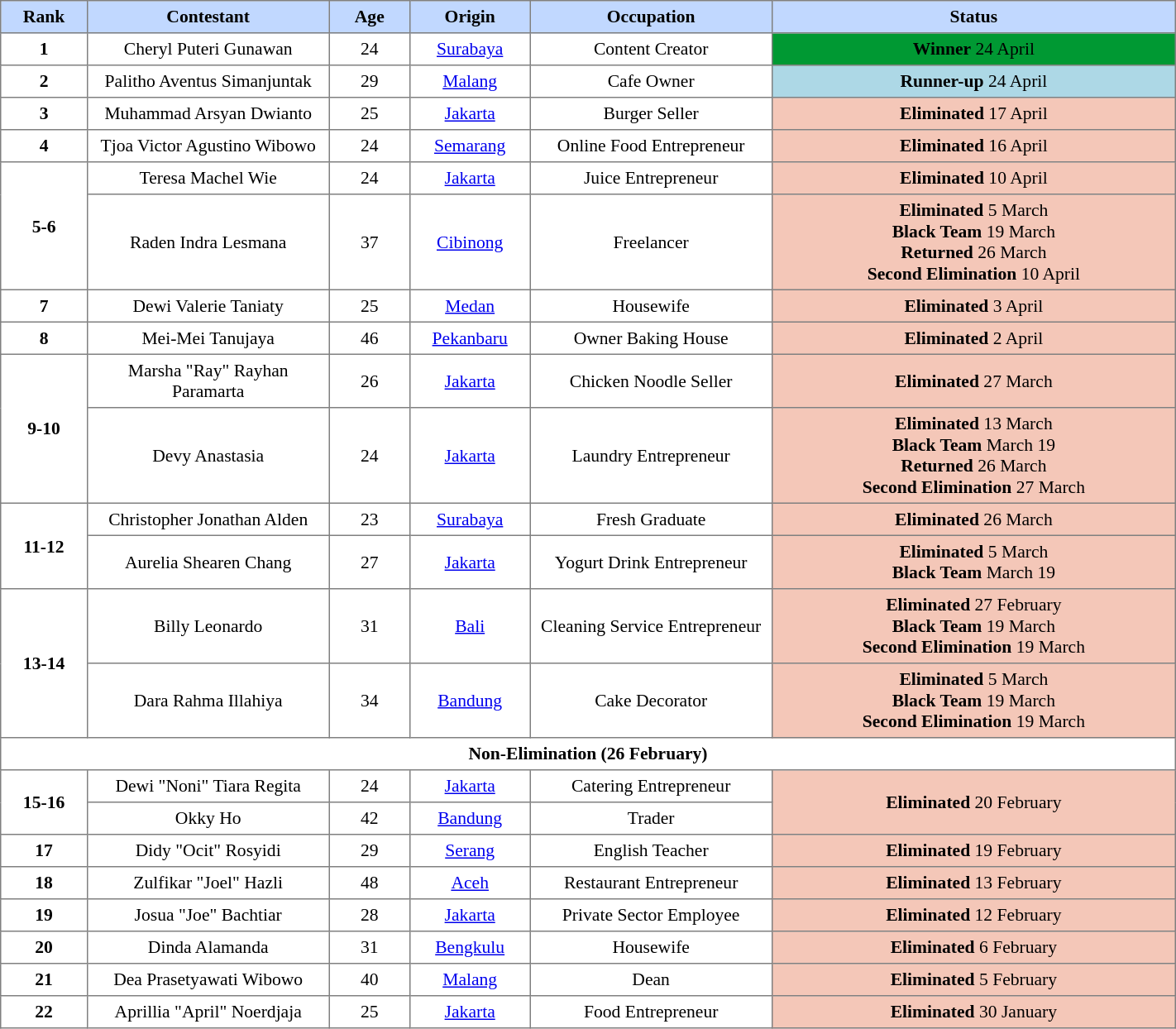<table border="1" cellpadding="4" cellspacing="0" style="text-align:center; font-size:90%; border-collapse:collapse;" width=75%>
<tr style="background:#C1D8FF;">
<th style="width:4%; text-align:center;">Rank</th>
<th style="width:12%;">Contestant</th>
<th style="width:4%; text-align:center;">Age</th>
<th style="width:4%; text-align:center;">Origin</th>
<th style="width:12%;">Occupation</th>
<th style="width:20%;">Status</th>
</tr>
<tr>
<td><strong>1</strong></td>
<td>Cheryl Puteri Gunawan</td>
<td>24</td>
<td><a href='#'>Surabaya</a></td>
<td>Content Creator</td>
<td style="background:#093;"><span><strong>Winner</strong> 24 April</span></td>
</tr>
<tr>
<td><strong>2</strong></td>
<td>Palitho Aventus Simanjuntak</td>
<td>29</td>
<td><a href='#'>Malang</a></td>
<td>Cafe Owner</td>
<td style="background:lightblue;"><strong>Runner-up</strong> 24 April</td>
</tr>
<tr>
<td><strong>3</strong></td>
<td>Muhammad Arsyan Dwianto</td>
<td>25</td>
<td><a href='#'>Jakarta</a></td>
<td>Burger Seller</td>
<td style="background:#f4c7b8; text-align:center;"><strong>Eliminated</strong> 17 April</td>
</tr>
<tr>
<td><strong>4</strong></td>
<td>Tjoa Victor Agustino Wibowo</td>
<td>24</td>
<td><a href='#'>Semarang</a></td>
<td>Online Food Entrepreneur</td>
<td style="background:#f4c7b8; text-align:center;"><strong>Eliminated</strong> 16 April</td>
</tr>
<tr>
<td rowspan="2"><strong>5-6</strong></td>
<td>Teresa Machel Wie</td>
<td>24</td>
<td><a href='#'>Jakarta</a></td>
<td>Juice Entrepreneur</td>
<td style="background:#f4c7b8; text-align:center;"><strong>Eliminated</strong> 10 April</td>
</tr>
<tr>
<td>Raden Indra Lesmana</td>
<td>37</td>
<td><a href='#'>Cibinong</a></td>
<td>Freelancer</td>
<td style="background:#f4c7b8; text-align:center;"><strong>Eliminated</strong> 5 March<br><strong>Black Team</strong> 19 March<br><strong>Returned</strong> 26 March<br><strong>Second Elimination</strong> 10 April</td>
</tr>
<tr>
<td><strong>7</strong></td>
<td>Dewi Valerie Taniaty</td>
<td>25</td>
<td><a href='#'>Medan</a></td>
<td>Housewife</td>
<td style="background:#f4c7b8; text-align:center;"><strong>Eliminated</strong> 3 April</td>
</tr>
<tr>
<td><strong>8</strong></td>
<td>Mei-Mei Tanujaya</td>
<td>46</td>
<td><a href='#'>Pekanbaru</a></td>
<td>Owner Baking House</td>
<td style="background:#f4c7b8; text-align:center;"><strong>Eliminated</strong> 2 April</td>
</tr>
<tr>
<td rowspan="2"><strong>9-10</strong></td>
<td>Marsha "Ray" Rayhan Paramarta</td>
<td>26</td>
<td><a href='#'>Jakarta</a></td>
<td>Chicken Noodle Seller</td>
<td style="background:#f4c7b8; text-align:center;"><strong>Eliminated</strong> 27 March</td>
</tr>
<tr>
<td>Devy Anastasia</td>
<td>24</td>
<td><a href='#'>Jakarta</a></td>
<td>Laundry Entrepreneur</td>
<td style="background:#f4c7b8; text-align:center;"><strong>Eliminated</strong> 13 March<br> <strong>Black Team</strong> March 19<br><strong>Returned</strong> 26 March<br><strong>Second Elimination</strong> 27 March</td>
</tr>
<tr>
<td rowspan="2"><strong>11-12</strong></td>
<td>Christopher Jonathan Alden</td>
<td>23</td>
<td><a href='#'>Surabaya</a></td>
<td>Fresh Graduate</td>
<td style="background:#f4c7b8; text-align:center;"><strong>Eliminated</strong> 26 March</td>
</tr>
<tr>
<td>Aurelia Shearen Chang</td>
<td>27</td>
<td><a href='#'>Jakarta</a></td>
<td>Yogurt Drink Entrepreneur</td>
<td style="background:#f4c7b8; text-align:center;"><strong>Eliminated</strong> 5 March<br><strong>Black Team</strong> March 19<br></td>
</tr>
<tr>
<td rowspan="2"><strong>13-14</strong></td>
<td>Billy Leonardo</td>
<td>31</td>
<td><a href='#'>Bali</a></td>
<td>Cleaning Service Entrepreneur</td>
<td style="background:#f4c7b8; text-align:center;"><strong>Eliminated</strong> 27 February<br> <strong>Black Team</strong> 19 March<br><strong>Second Elimination</strong> 19 March</td>
</tr>
<tr>
<td>Dara Rahma Illahiya</td>
<td>34</td>
<td><a href='#'>Bandung</a></td>
<td>Cake Decorator</td>
<td style="background:#f4c7b8; text-align:center;"><strong>Eliminated</strong> 5 March<br> <strong>Black Team</strong> 19 March<br><strong>Second Elimination</strong> 19 March</td>
</tr>
<tr>
<td colspan="6"><strong>Non-Elimination (26 February)</strong></td>
</tr>
<tr>
<td rowspan="2"><strong>15-16</strong></td>
<td>Dewi "Noni" Tiara Regita</td>
<td>24</td>
<td><a href='#'>Jakarta</a></td>
<td>Catering Entrepreneur</td>
<td rowspan="2" style="background:#f4c7b8; text-align:center;"><strong>Eliminated</strong> 20 February</td>
</tr>
<tr>
<td>Okky Ho</td>
<td>42</td>
<td><a href='#'>Bandung</a></td>
<td>Trader</td>
</tr>
<tr>
<td><strong>17</strong></td>
<td>Didy "Ocit" Rosyidi</td>
<td>29</td>
<td><a href='#'>Serang</a></td>
<td>English Teacher</td>
<td style="background:#f4c7b8; text-align:center;"><strong>Eliminated</strong> 19 February</td>
</tr>
<tr>
<td><strong>18</strong></td>
<td>Zulfikar "Joel" Hazli</td>
<td>48</td>
<td><a href='#'>Aceh</a></td>
<td>Restaurant Entrepreneur</td>
<td style="background:#f4c7b8; text-align:center;"><strong>Eliminated</strong> 13 February</td>
</tr>
<tr>
<td><strong>19</strong></td>
<td>Josua "Joe" Bachtiar</td>
<td>28</td>
<td><a href='#'>Jakarta</a></td>
<td>Private Sector Employee</td>
<td style="background:#f4c7b8; text-align:center;"><strong>Eliminated</strong> 12 February</td>
</tr>
<tr>
<td><strong>20</strong></td>
<td>Dinda Alamanda</td>
<td>31</td>
<td><a href='#'>Bengkulu</a></td>
<td>Housewife</td>
<td style="background:#f4c7b8; text-align:center;"><strong>Eliminated</strong> 6 February</td>
</tr>
<tr>
<td><strong>21</strong></td>
<td>Dea Prasetyawati Wibowo</td>
<td>40</td>
<td><a href='#'>Malang</a></td>
<td>Dean</td>
<td style="background:#f4c7b8; text-align:center;"><strong>Eliminated</strong> 5 February</td>
</tr>
<tr>
<td><strong>22</strong></td>
<td>Aprillia "April" Noerdjaja</td>
<td>25</td>
<td><a href='#'>Jakarta</a></td>
<td>Food Entrepreneur</td>
<td style="background:#f4c7b8; text-align:center;"><strong>Eliminated</strong> 30 January</td>
</tr>
</table>
